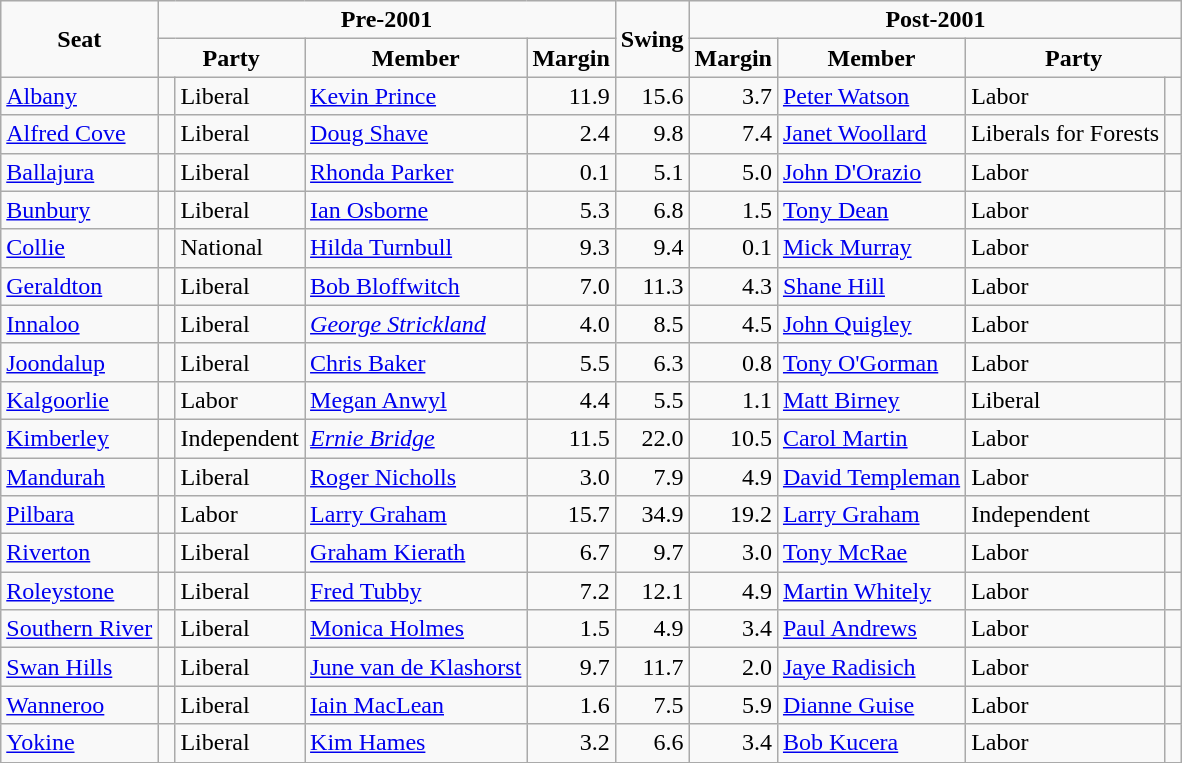<table class="wikitable">
<tr>
<td rowspan="2" style="text-align:center"><strong>Seat</strong></td>
<td colspan="4" style="text-align:center"><strong>Pre-2001</strong></td>
<td rowspan="2" style="text-align:center"><strong>Swing</strong></td>
<td colspan="4" style="text-align:center"><strong>Post-2001</strong></td>
</tr>
<tr>
<td colspan="2" style="text-align:center"><strong>Party</strong></td>
<td style="text-align:center"><strong>Member</strong></td>
<td style="text-align:center"><strong>Margin</strong></td>
<td style="text-align:center"><strong>Margin</strong></td>
<td style="text-align:center"><strong>Member</strong></td>
<td colspan="2" style="text-align:center"><strong>Party</strong></td>
</tr>
<tr>
<td><a href='#'>Albany</a></td>
<td> </td>
<td>Liberal</td>
<td><a href='#'>Kevin Prince</a></td>
<td style="text-align:right;">11.9</td>
<td style="text-align:right;">15.6</td>
<td style="text-align:right;">3.7</td>
<td><a href='#'>Peter Watson</a></td>
<td>Labor</td>
<td> </td>
</tr>
<tr>
<td><a href='#'>Alfred Cove</a></td>
<td> </td>
<td>Liberal</td>
<td><a href='#'>Doug Shave</a></td>
<td style="text-align:right;">2.4</td>
<td style="text-align:right;">9.8</td>
<td style="text-align:right;">7.4</td>
<td><a href='#'>Janet Woollard</a></td>
<td>Liberals for Forests</td>
<td> </td>
</tr>
<tr>
<td><a href='#'>Ballajura</a></td>
<td> </td>
<td>Liberal</td>
<td><a href='#'>Rhonda Parker</a></td>
<td style="text-align:right;">0.1</td>
<td style="text-align:right;">5.1</td>
<td style="text-align:right;">5.0</td>
<td><a href='#'>John D'Orazio</a></td>
<td>Labor</td>
<td> </td>
</tr>
<tr>
<td><a href='#'>Bunbury</a></td>
<td> </td>
<td>Liberal</td>
<td><a href='#'>Ian Osborne</a></td>
<td style="text-align:right;">5.3</td>
<td style="text-align:right;">6.8</td>
<td style="text-align:right;">1.5</td>
<td><a href='#'>Tony Dean</a></td>
<td>Labor</td>
<td> </td>
</tr>
<tr>
<td><a href='#'>Collie</a></td>
<td> </td>
<td>National</td>
<td><a href='#'>Hilda Turnbull</a></td>
<td style="text-align:right;">9.3</td>
<td style="text-align:right;">9.4</td>
<td style="text-align:right;">0.1</td>
<td><a href='#'>Mick Murray</a></td>
<td>Labor</td>
<td> </td>
</tr>
<tr>
<td><a href='#'>Geraldton</a></td>
<td> </td>
<td>Liberal</td>
<td><a href='#'>Bob Bloffwitch</a></td>
<td style="text-align:right;">7.0</td>
<td style="text-align:right;">11.3</td>
<td style="text-align:right;">4.3</td>
<td><a href='#'>Shane Hill</a></td>
<td>Labor</td>
<td> </td>
</tr>
<tr>
<td><a href='#'>Innaloo</a></td>
<td> </td>
<td>Liberal</td>
<td><em><a href='#'>George Strickland</a></em></td>
<td style="text-align:right;">4.0</td>
<td style="text-align:right;">8.5</td>
<td style="text-align:right;">4.5</td>
<td><a href='#'>John Quigley</a></td>
<td>Labor</td>
<td> </td>
</tr>
<tr>
<td><a href='#'>Joondalup</a></td>
<td> </td>
<td>Liberal</td>
<td><a href='#'>Chris Baker</a></td>
<td style="text-align:right;">5.5</td>
<td style="text-align:right;">6.3</td>
<td style="text-align:right;">0.8</td>
<td><a href='#'>Tony O'Gorman</a></td>
<td>Labor</td>
<td> </td>
</tr>
<tr>
<td><a href='#'>Kalgoorlie</a></td>
<td> </td>
<td>Labor</td>
<td><a href='#'>Megan Anwyl</a></td>
<td style="text-align:right;">4.4</td>
<td style="text-align:right;">5.5</td>
<td style="text-align:right;">1.1</td>
<td><a href='#'>Matt Birney</a></td>
<td>Liberal</td>
<td> </td>
</tr>
<tr>
<td><a href='#'>Kimberley</a></td>
<td> </td>
<td>Independent</td>
<td><em><a href='#'>Ernie Bridge</a></em></td>
<td style="text-align:right;">11.5</td>
<td style="text-align:right;">22.0</td>
<td style="text-align:right;">10.5</td>
<td><a href='#'>Carol Martin</a></td>
<td>Labor</td>
<td> </td>
</tr>
<tr>
<td><a href='#'>Mandurah</a></td>
<td> </td>
<td>Liberal</td>
<td><a href='#'>Roger Nicholls</a></td>
<td style="text-align:right;">3.0</td>
<td style="text-align:right;">7.9</td>
<td style="text-align:right;">4.9</td>
<td><a href='#'>David Templeman</a></td>
<td>Labor</td>
<td> </td>
</tr>
<tr>
<td><a href='#'>Pilbara</a></td>
<td> </td>
<td>Labor</td>
<td><a href='#'>Larry Graham</a></td>
<td style="text-align:right;">15.7</td>
<td style="text-align:right;">34.9</td>
<td style="text-align:right;">19.2</td>
<td><a href='#'>Larry Graham</a></td>
<td>Independent</td>
<td> </td>
</tr>
<tr>
<td><a href='#'>Riverton</a></td>
<td> </td>
<td>Liberal</td>
<td><a href='#'>Graham Kierath</a></td>
<td style="text-align:right;">6.7</td>
<td style="text-align:right;">9.7</td>
<td style="text-align:right;">3.0</td>
<td><a href='#'>Tony McRae</a></td>
<td>Labor</td>
<td> </td>
</tr>
<tr>
<td><a href='#'>Roleystone</a></td>
<td> </td>
<td>Liberal</td>
<td><a href='#'>Fred Tubby</a></td>
<td style="text-align:right;">7.2</td>
<td style="text-align:right;">12.1</td>
<td style="text-align:right;">4.9</td>
<td><a href='#'>Martin Whitely</a></td>
<td>Labor</td>
<td> </td>
</tr>
<tr>
<td><a href='#'>Southern River</a></td>
<td> </td>
<td>Liberal</td>
<td><a href='#'>Monica Holmes</a></td>
<td style="text-align:right;">1.5</td>
<td style="text-align:right;">4.9</td>
<td style="text-align:right;">3.4</td>
<td><a href='#'>Paul Andrews</a></td>
<td>Labor</td>
<td> </td>
</tr>
<tr>
<td><a href='#'>Swan Hills</a></td>
<td> </td>
<td>Liberal</td>
<td><a href='#'>June van de Klashorst</a></td>
<td style="text-align:right;">9.7</td>
<td style="text-align:right;">11.7</td>
<td style="text-align:right;">2.0</td>
<td><a href='#'>Jaye Radisich</a></td>
<td>Labor</td>
<td> </td>
</tr>
<tr>
<td><a href='#'>Wanneroo</a></td>
<td> </td>
<td>Liberal</td>
<td><a href='#'>Iain MacLean</a></td>
<td style="text-align:right;">1.6</td>
<td style="text-align:right;">7.5</td>
<td style="text-align:right;">5.9</td>
<td><a href='#'>Dianne Guise</a></td>
<td>Labor</td>
<td> </td>
</tr>
<tr>
<td><a href='#'>Yokine</a></td>
<td> </td>
<td>Liberal</td>
<td><a href='#'>Kim Hames</a></td>
<td style="text-align:right;">3.2</td>
<td style="text-align:right;">6.6</td>
<td style="text-align:right;">3.4</td>
<td><a href='#'>Bob Kucera</a></td>
<td>Labor</td>
<td> </td>
</tr>
<tr>
</tr>
</table>
